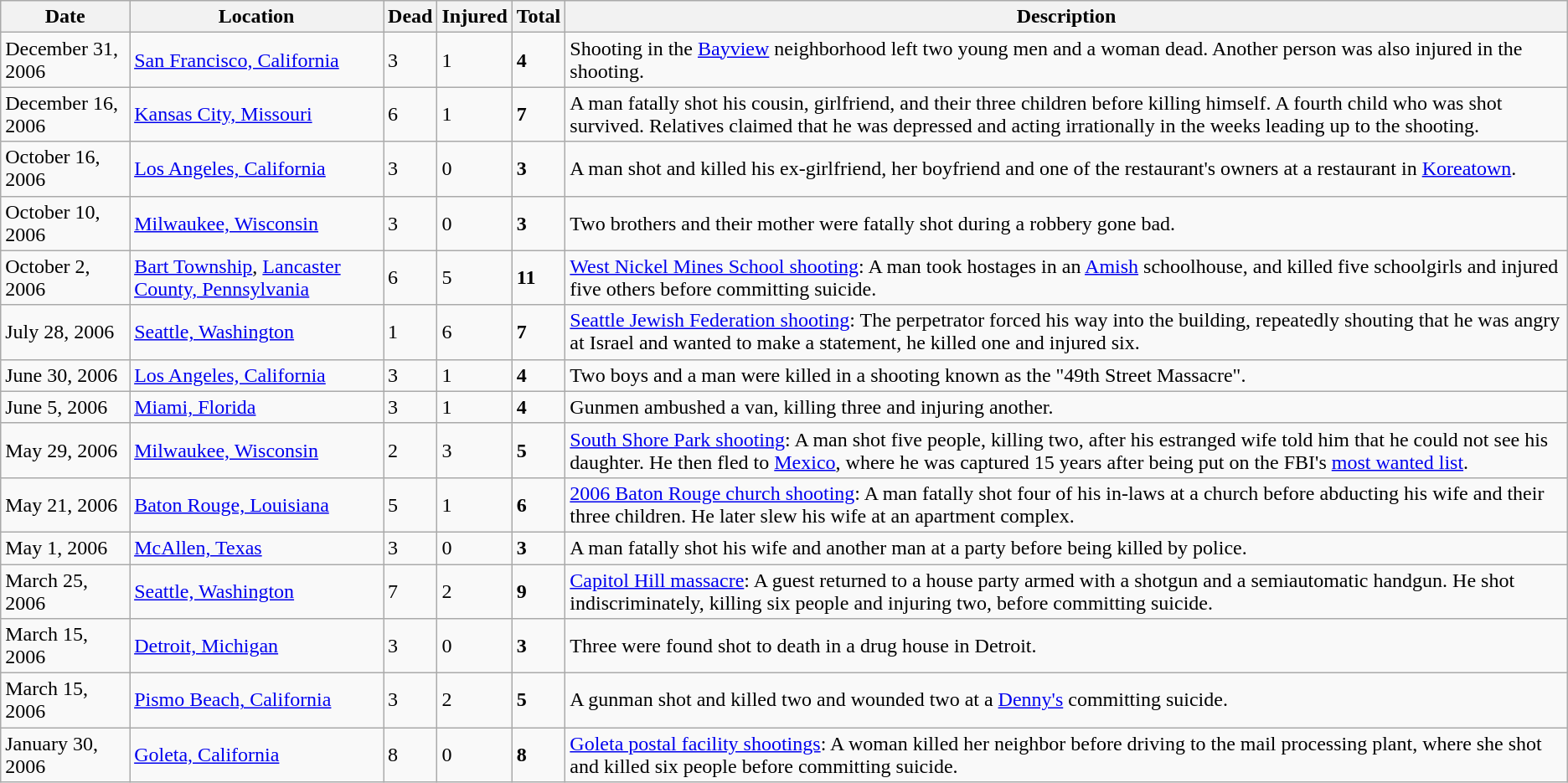<table class="wikitable sortable">
<tr>
<th>Date</th>
<th>Location</th>
<th>Dead</th>
<th>Injured</th>
<th>Total</th>
<th>Description</th>
</tr>
<tr>
<td>December 31, 2006</td>
<td><a href='#'>San Francisco, California</a></td>
<td>3</td>
<td>1</td>
<td><strong>4</strong></td>
<td>Shooting in the <a href='#'>Bayview</a> neighborhood left two young men and a woman dead. Another person was also injured in the shooting.</td>
</tr>
<tr>
<td>December 16, 2006</td>
<td><a href='#'>Kansas City, Missouri</a></td>
<td>6</td>
<td>1</td>
<td><strong>7</strong></td>
<td>A man fatally shot his cousin, girlfriend, and their three children before killing himself. A fourth child who was shot survived. Relatives claimed that he was depressed and acting irrationally in the weeks leading up to the shooting.</td>
</tr>
<tr>
<td>October 16, 2006</td>
<td><a href='#'>Los Angeles, California</a></td>
<td>3</td>
<td>0</td>
<td><strong>3</strong></td>
<td>A man shot and killed his ex-girlfriend, her boyfriend and one of the restaurant's owners at a restaurant in <a href='#'>Koreatown</a>.</td>
</tr>
<tr>
<td>October 10, 2006</td>
<td><a href='#'>Milwaukee, Wisconsin</a></td>
<td>3</td>
<td>0</td>
<td><strong>3</strong></td>
<td>Two brothers and their mother were fatally shot during a robbery gone bad.</td>
</tr>
<tr>
<td>October 2, 2006</td>
<td><a href='#'>Bart Township</a>, <a href='#'>Lancaster County, Pennsylvania</a></td>
<td>6</td>
<td>5</td>
<td><strong>11</strong></td>
<td><a href='#'>West Nickel Mines School shooting</a>: A man took hostages in an <a href='#'>Amish</a> schoolhouse, and killed five schoolgirls and injured five others before committing suicide.</td>
</tr>
<tr>
<td>July 28, 2006</td>
<td><a href='#'>Seattle, Washington</a></td>
<td>1</td>
<td>6</td>
<td><strong>7</strong></td>
<td><a href='#'>Seattle Jewish Federation shooting</a>: The perpetrator forced his way into the building, repeatedly shouting that he was angry at Israel and wanted to make a statement, he killed one and injured six.</td>
</tr>
<tr>
<td>June 30, 2006</td>
<td><a href='#'>Los Angeles, California</a></td>
<td>3</td>
<td>1</td>
<td><strong>4</strong></td>
<td>Two boys and a man were killed in a shooting known as the "49th Street Massacre".</td>
</tr>
<tr>
<td>June 5, 2006</td>
<td><a href='#'>Miami, Florida</a></td>
<td>3</td>
<td>1</td>
<td><strong>4</strong></td>
<td>Gunmen ambushed a van, killing three and injuring another.</td>
</tr>
<tr>
<td>May 29, 2006</td>
<td><a href='#'>Milwaukee, Wisconsin</a></td>
<td>2</td>
<td>3</td>
<td><strong>5</strong></td>
<td><a href='#'>South Shore Park shooting</a>: A man shot five people, killing two, after his estranged wife told him that he could not see his daughter. He then fled to <a href='#'>Mexico</a>, where he was captured 15 years after being put on the FBI's <a href='#'>most wanted list</a>.</td>
</tr>
<tr>
<td>May 21, 2006</td>
<td><a href='#'>Baton Rouge, Louisiana</a></td>
<td>5</td>
<td>1</td>
<td><strong>6</strong></td>
<td><a href='#'>2006 Baton Rouge church shooting</a>: A man fatally shot four of his in-laws at a church before abducting his wife and their three children. He later slew his wife at an apartment complex.</td>
</tr>
<tr>
<td>May 1, 2006</td>
<td><a href='#'>McAllen, Texas</a></td>
<td>3</td>
<td>0</td>
<td><strong>3</strong></td>
<td>A man fatally shot his wife and another man at a party before being killed by police.</td>
</tr>
<tr>
<td>March 25, 2006</td>
<td><a href='#'>Seattle, Washington</a></td>
<td>7</td>
<td>2</td>
<td><strong>9</strong></td>
<td><a href='#'>Capitol Hill massacre</a>: A guest returned to a house party armed with a shotgun and a semiautomatic handgun. He shot indiscriminately, killing six people and injuring two, before committing suicide.</td>
</tr>
<tr>
<td>March 15, 2006</td>
<td><a href='#'>Detroit, Michigan</a></td>
<td>3</td>
<td>0</td>
<td><strong>3</strong></td>
<td>Three were found shot to death in a drug house in Detroit.</td>
</tr>
<tr>
<td>March 15, 2006</td>
<td><a href='#'>Pismo Beach, California</a></td>
<td>3</td>
<td>2</td>
<td><strong>5</strong></td>
<td>A gunman shot and killed two and wounded two at a <a href='#'>Denny's</a> committing suicide.</td>
</tr>
<tr>
<td>January 30, 2006</td>
<td><a href='#'>Goleta, California</a></td>
<td>8</td>
<td>0</td>
<td><strong>8</strong></td>
<td><a href='#'>Goleta postal facility shootings</a>: A woman killed her neighbor before driving to the mail processing plant, where she shot and killed six people before committing suicide.</td>
</tr>
</table>
